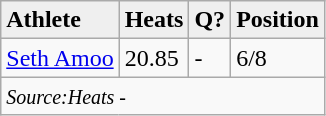<table class="wikitable">
<tr>
<td !align="center" bgcolor="efefef"><strong>Athlete</strong></td>
<td !align="center" bgcolor="efefef"><strong>Heats</strong></td>
<td !align="center" bgcolor="efefef"><strong>Q?</strong></td>
<td !align="center" bgcolor="efefef"><strong>Position</strong></td>
</tr>
<tr>
<td><a href='#'>Seth Amoo</a></td>
<td>20.85</td>
<td>-</td>
<td>6/8</td>
</tr>
<tr>
<td colspan=4;><small><em>Source:Heats -</em></small></td>
</tr>
</table>
